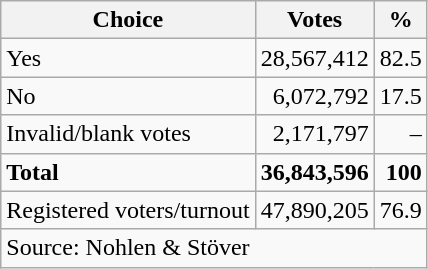<table class=wikitable style=text-align:right>
<tr>
<th>Choice</th>
<th>Votes</th>
<th>%</th>
</tr>
<tr>
<td align=left> Yes</td>
<td>28,567,412</td>
<td>82.5</td>
</tr>
<tr>
<td align=left>No</td>
<td>6,072,792</td>
<td>17.5</td>
</tr>
<tr>
<td align=left>Invalid/blank votes</td>
<td>2,171,797</td>
<td>–</td>
</tr>
<tr>
<td align=left><strong>Total</strong></td>
<td><strong>36,843,596</strong></td>
<td><strong>100</strong></td>
</tr>
<tr>
<td align=left>Registered voters/turnout</td>
<td>47,890,205</td>
<td>76.9</td>
</tr>
<tr>
<td align=left colspan=3>Source: Nohlen & Stöver</td>
</tr>
</table>
